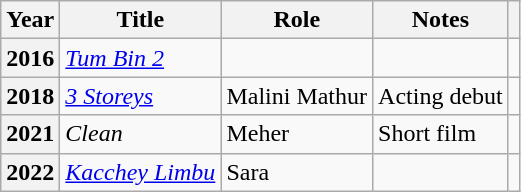<table class="wikitable plainrowheaders sortable">
<tr>
<th scope="col">Year</th>
<th scope="col">Title</th>
<th scope="col">Role</th>
<th scope="col" class="unsortable">Notes</th>
<th scope="col" class="unsortable"></th>
</tr>
<tr>
<th scope=row>2016</th>
<td><em><a href='#'>Tum Bin 2</a></em></td>
<td></td>
<td></td>
<td style="text-align:center;"></td>
</tr>
<tr>
<th scope=row>2018</th>
<td><em><a href='#'>3 Storeys</a></em></td>
<td>Malini Mathur</td>
<td>Acting debut</td>
<td style="text-align:center;"></td>
</tr>
<tr>
<th scope=row>2021</th>
<td><em>Clean</em></td>
<td>Meher</td>
<td>Short film</td>
<td style="text-align:center;"></td>
</tr>
<tr>
<th scope=row>2022</th>
<td><em><a href='#'>Kacchey Limbu</a></em></td>
<td>Sara</td>
<td></td>
<td style="text-align:center;"></td>
</tr>
</table>
